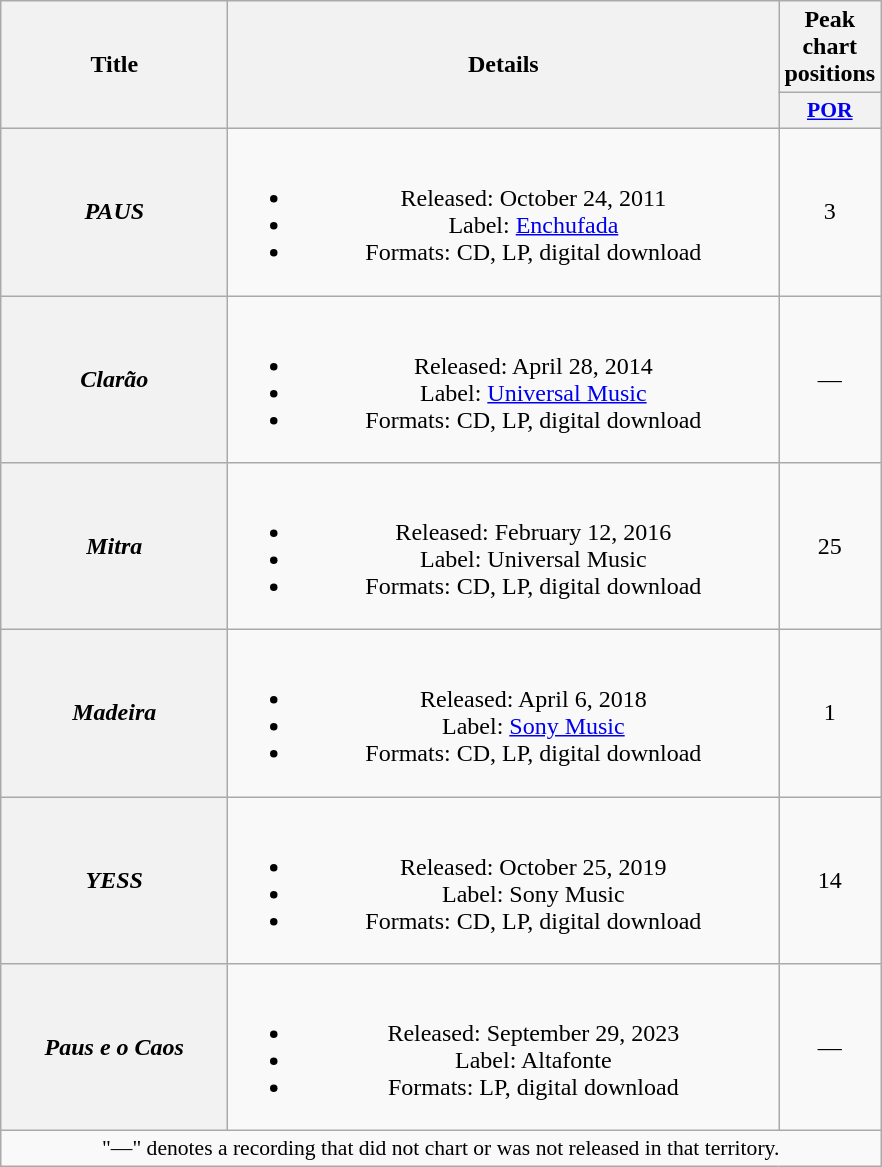<table class="wikitable plainrowheaders" style="text-align:center;">
<tr>
<th rowspan="2" scope="col" style="width:9em;">Title</th>
<th rowspan="2" scope="col" style="width:22.5em;">Details</th>
<th scope="col">Peak chart positions</th>
</tr>
<tr>
<th scope="col" style="width:2.5em;font-size:90%;"><a href='#'>POR</a></th>
</tr>
<tr>
<th scope="row"><em>PAUS</em></th>
<td><br><ul><li>Released: October 24, 2011 </li><li>Label: <a href='#'>Enchufada</a></li><li>Formats: CD, LP, digital download</li></ul></td>
<td>3</td>
</tr>
<tr>
<th scope="row"><em>Clarão</em></th>
<td><br><ul><li>Released: April 28, 2014 </li><li>Label: <a href='#'>Universal Music</a></li><li>Formats: CD, LP, digital download</li></ul></td>
<td>—</td>
</tr>
<tr>
<th scope="row"><em>Mitra</em></th>
<td><br><ul><li>Released: February 12, 2016 </li><li>Label: Universal Music</li><li>Formats: CD, LP, digital download</li></ul></td>
<td>25</td>
</tr>
<tr>
<th scope="row"><em>Madeira</em></th>
<td><br><ul><li>Released: April 6, 2018 </li><li>Label: <a href='#'>Sony Music</a></li><li>Formats: CD, LP, digital download</li></ul></td>
<td>1</td>
</tr>
<tr>
<th scope="row"><em>YESS</em></th>
<td><br><ul><li>Released: October 25, 2019 </li><li>Label: Sony Music</li><li>Formats: CD, LP, digital download</li></ul></td>
<td>14</td>
</tr>
<tr>
<th scope="row"><em>Paus e o Caos</em></th>
<td><br><ul><li>Released: September 29, 2023 </li><li>Label: Altafonte</li><li>Formats: LP, digital download</li></ul></td>
<td>—</td>
</tr>
<tr>
<td colspan="3" style="font-size:90%">"—" denotes a recording that did not chart or was not released in that territory.</td>
</tr>
</table>
